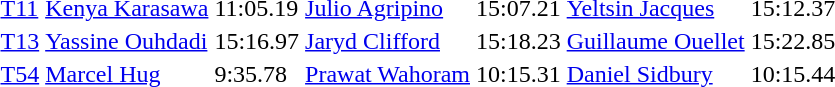<table>
<tr>
<td><a href='#'>T11</a></td>
<td><a href='#'>Kenya Karasawa</a><br></td>
<td>11:05.19</td>
<td><a href='#'>Julio Agripino</a><br></td>
<td>15:07.21</td>
<td><a href='#'>Yeltsin Jacques</a><br></td>
<td>15:12.37</td>
</tr>
<tr>
<td><a href='#'>T13</a></td>
<td><a href='#'>Yassine Ouhdadi</a><br></td>
<td>15:16.97</td>
<td><a href='#'>Jaryd Clifford</a><br></td>
<td>15:18.23</td>
<td><a href='#'>Guillaume Ouellet</a><br></td>
<td>15:22.85</td>
</tr>
<tr>
<td><a href='#'>T54</a></td>
<td><a href='#'>Marcel Hug</a><br></td>
<td>9:35.78</td>
<td><a href='#'>Prawat Wahoram</a><br></td>
<td>10:15.31</td>
<td><a href='#'>Daniel Sidbury</a><br></td>
<td>10:15.44</td>
</tr>
</table>
